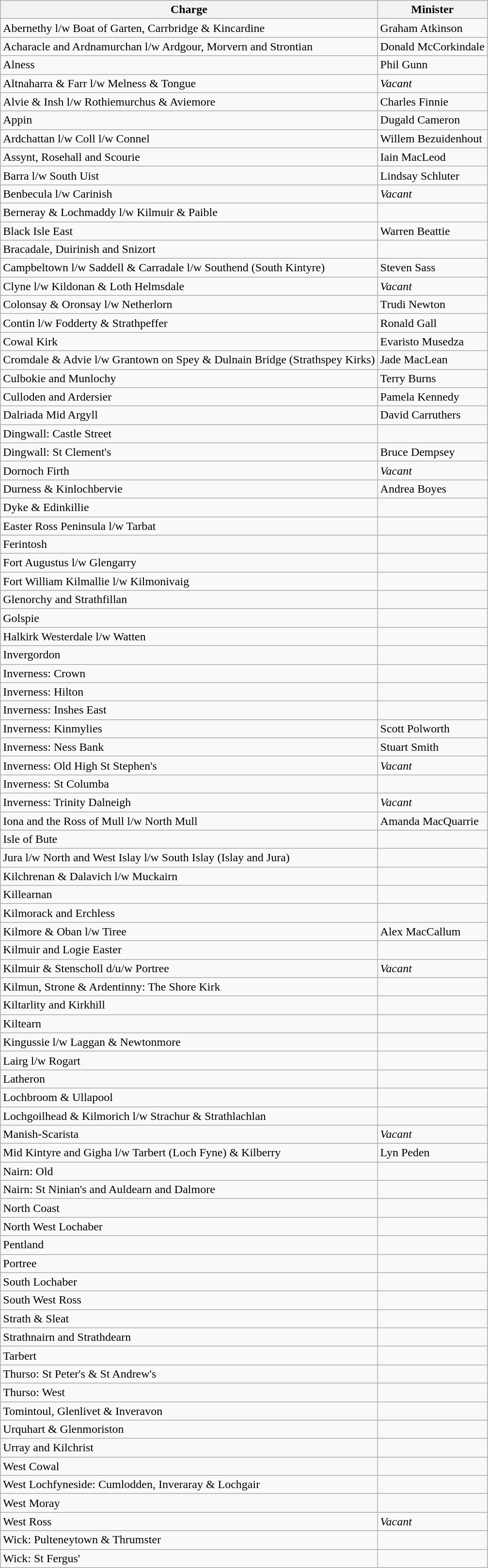<table class="wikitable">
<tr>
<th>Charge</th>
<th>Minister</th>
</tr>
<tr>
<td>Abernethy l/w Boat of Garten, Carrbridge & Kincardine</td>
<td>Graham Atkinson</td>
</tr>
<tr>
<td>Acharacle and Ardnamurchan l/w Ardgour, Morvern and Strontian</td>
<td>Donald McCorkindale</td>
</tr>
<tr>
<td>Alness</td>
<td>Phil Gunn</td>
</tr>
<tr>
<td>Altnaharra & Farr l/w Melness & Tongue</td>
<td><em>Vacant</em></td>
</tr>
<tr>
<td>Alvie & Insh l/w Rothiemurchus & Aviemore</td>
<td>Charles Finnie</td>
</tr>
<tr>
<td>Appin</td>
<td>Dugald Cameron</td>
</tr>
<tr>
<td>Ardchattan l/w Coll l/w Connel</td>
<td>Willem Bezuidenhout</td>
</tr>
<tr>
<td>Assynt, Rosehall and Scourie</td>
<td>Iain MacLeod</td>
</tr>
<tr>
<td>Barra l/w South Uist</td>
<td>Lindsay Schluter</td>
</tr>
<tr>
<td>Benbecula l/w Carinish</td>
<td><em>Vacant</em></td>
</tr>
<tr>
<td>Berneray & Lochmaddy l/w Kilmuir & Paible</td>
<td></td>
</tr>
<tr>
<td>Black Isle East</td>
<td>Warren Beattie</td>
</tr>
<tr>
<td>Bracadale, Duirinish and Snizort</td>
<td></td>
</tr>
<tr>
<td>Campbeltown l/w Saddell & Carradale l/w Southend (South Kintyre)</td>
<td>Steven Sass</td>
</tr>
<tr>
<td>Clyne l/w Kildonan & Loth Helmsdale</td>
<td><em>Vacant</em></td>
</tr>
<tr>
<td>Colonsay & Oronsay l/w Netherlorn</td>
<td>Trudi Newton</td>
</tr>
<tr>
<td>Contin l/w Fodderty & Strathpeffer</td>
<td>Ronald Gall</td>
</tr>
<tr>
<td>Cowal Kirk</td>
<td>Evaristo Musedza</td>
</tr>
<tr>
<td>Cromdale & Advie l/w Grantown on Spey & Dulnain Bridge (Strathspey Kirks)</td>
<td>Jade MacLean</td>
</tr>
<tr>
<td>Culbokie and Munlochy</td>
<td>Terry Burns</td>
</tr>
<tr>
<td>Culloden and Ardersier</td>
<td>Pamela Kennedy</td>
</tr>
<tr>
<td>Dalriada Mid Argyll</td>
<td>David Carruthers</td>
</tr>
<tr>
<td>Dingwall: Castle Street</td>
<td></td>
</tr>
<tr>
<td>Dingwall: St Clement's</td>
<td>Bruce Dempsey</td>
</tr>
<tr>
<td>Dornoch Firth</td>
<td><em>Vacant</em></td>
</tr>
<tr>
<td>Durness & Kinlochbervie</td>
<td>Andrea Boyes</td>
</tr>
<tr>
<td>Dyke & Edinkillie</td>
<td></td>
</tr>
<tr>
<td>Easter Ross Peninsula l/w Tarbat</td>
<td></td>
</tr>
<tr>
<td>Ferintosh</td>
<td></td>
</tr>
<tr>
<td>Fort Augustus l/w Glengarry</td>
<td></td>
</tr>
<tr>
<td>Fort William Kilmallie l/w Kilmonivaig</td>
<td></td>
</tr>
<tr>
<td>Glenorchy and Strathfillan</td>
<td></td>
</tr>
<tr>
<td>Golspie</td>
<td></td>
</tr>
<tr>
<td>Halkirk Westerdale l/w Watten</td>
<td></td>
</tr>
<tr>
<td>Invergordon</td>
<td></td>
</tr>
<tr>
<td>Inverness: Crown</td>
<td></td>
</tr>
<tr>
<td>Inverness: Hilton</td>
<td></td>
</tr>
<tr>
<td>Inverness: Inshes East</td>
<td></td>
</tr>
<tr>
<td>Inverness: Kinmylies</td>
<td>Scott Polworth</td>
</tr>
<tr>
<td>Inverness: Ness Bank</td>
<td>Stuart Smith</td>
</tr>
<tr>
<td>Inverness: Old High St Stephen's</td>
<td><em>Vacant</em></td>
</tr>
<tr>
<td>Inverness: St Columba</td>
<td></td>
</tr>
<tr>
<td>Inverness: Trinity Dalneigh</td>
<td><em>Vacant</em></td>
</tr>
<tr>
<td>Iona and the Ross of Mull l/w North Mull</td>
<td>Amanda MacQuarrie</td>
</tr>
<tr>
<td>Isle of Bute</td>
<td></td>
</tr>
<tr>
<td>Jura l/w North and West Islay l/w South Islay (Islay and Jura)</td>
<td></td>
</tr>
<tr>
<td>Kilchrenan & Dalavich l/w Muckairn</td>
<td></td>
</tr>
<tr>
<td>Killearnan</td>
<td></td>
</tr>
<tr>
<td>Kilmorack and Erchless</td>
<td></td>
</tr>
<tr>
<td>Kilmore & Oban l/w Tiree</td>
<td>Alex MacCallum</td>
</tr>
<tr>
<td>Kilmuir and Logie Easter</td>
<td></td>
</tr>
<tr>
<td>Kilmuir & Stenscholl d/u/w Portree</td>
<td><em>Vacant</em></td>
</tr>
<tr>
<td>Kilmun, Strone & Ardentinny: The Shore Kirk</td>
<td></td>
</tr>
<tr>
<td>Kiltarlity and Kirkhill</td>
<td></td>
</tr>
<tr>
<td>Kiltearn</td>
<td></td>
</tr>
<tr>
<td>Kingussie l/w Laggan & Newtonmore</td>
<td></td>
</tr>
<tr>
<td>Lairg l/w Rogart</td>
<td></td>
</tr>
<tr>
<td>Latheron</td>
<td></td>
</tr>
<tr>
<td>Lochbroom & Ullapool</td>
<td></td>
</tr>
<tr>
<td>Lochgoilhead & Kilmorich l/w Strachur & Strathlachlan</td>
<td></td>
</tr>
<tr>
<td>Manish-Scarista</td>
<td><em>Vacant</em></td>
</tr>
<tr>
<td>Mid Kintyre and Gigha l/w Tarbert (Loch Fyne) & Kilberry</td>
<td>Lyn Peden</td>
</tr>
<tr>
<td>Nairn: Old</td>
<td></td>
</tr>
<tr>
<td>Nairn: St Ninian's and Auldearn and Dalmore</td>
<td></td>
</tr>
<tr>
<td>North Coast</td>
<td></td>
</tr>
<tr>
<td>North West Lochaber</td>
<td></td>
</tr>
<tr>
<td>Pentland</td>
<td></td>
</tr>
<tr>
<td>Portree</td>
<td></td>
</tr>
<tr>
<td>South Lochaber</td>
<td></td>
</tr>
<tr>
<td>South West Ross</td>
<td></td>
</tr>
<tr>
<td>Strath & Sleat</td>
<td></td>
</tr>
<tr>
<td>Strathnairn and Strathdearn</td>
<td></td>
</tr>
<tr>
<td>Tarbert</td>
<td></td>
</tr>
<tr>
<td>Thurso: St Peter's & St Andrew's</td>
<td></td>
</tr>
<tr>
<td>Thurso: West</td>
<td></td>
</tr>
<tr>
<td>Tomintoul, Glenlivet & Inveravon</td>
<td></td>
</tr>
<tr>
<td>Urquhart & Glenmoriston</td>
<td></td>
</tr>
<tr>
<td>Urray and Kilchrist</td>
<td></td>
</tr>
<tr>
<td>West Cowal</td>
<td></td>
</tr>
<tr>
<td>West Lochfyneside: Cumlodden, Inveraray & Lochgair</td>
<td></td>
</tr>
<tr>
<td>West Moray</td>
<td></td>
</tr>
<tr>
<td>West Ross</td>
<td><em>Vacant</em></td>
</tr>
<tr>
<td>Wick: Pulteneytown & Thrumster</td>
<td></td>
</tr>
<tr>
<td>Wick: St Fergus'</td>
<td></td>
</tr>
</table>
